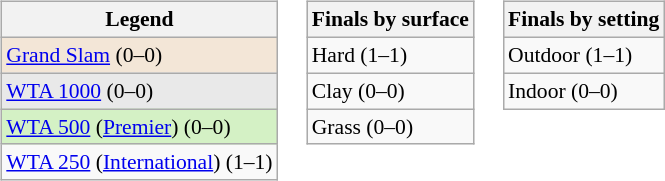<table>
<tr valign=top>
<td><br><table class="wikitable" style=font-size:90%>
<tr>
<th>Legend</th>
</tr>
<tr>
<td style="background:#f3e6d7;"><a href='#'>Grand Slam</a> (0–0)</td>
</tr>
<tr>
<td style="background:#e9e9e9;"><a href='#'>WTA 1000</a> (0–0)</td>
</tr>
<tr>
<td style="background:#d4f1c5;"><a href='#'>WTA 500</a> (<a href='#'>Premier</a>) (0–0)</td>
</tr>
<tr>
<td><a href='#'>WTA 250</a> (<a href='#'>International</a>) (1–1)</td>
</tr>
</table>
</td>
<td><br><table class="wikitable" style=font-size:90%>
<tr>
<th>Finals by surface</th>
</tr>
<tr>
<td>Hard (1–1)</td>
</tr>
<tr>
<td>Clay (0–0)</td>
</tr>
<tr>
<td>Grass (0–0)</td>
</tr>
</table>
</td>
<td><br><table class="wikitable" style=font-size:90%>
<tr>
<th>Finals by setting</th>
</tr>
<tr>
<td>Outdoor (1–1)</td>
</tr>
<tr>
<td>Indoor (0–0)</td>
</tr>
</table>
</td>
</tr>
</table>
